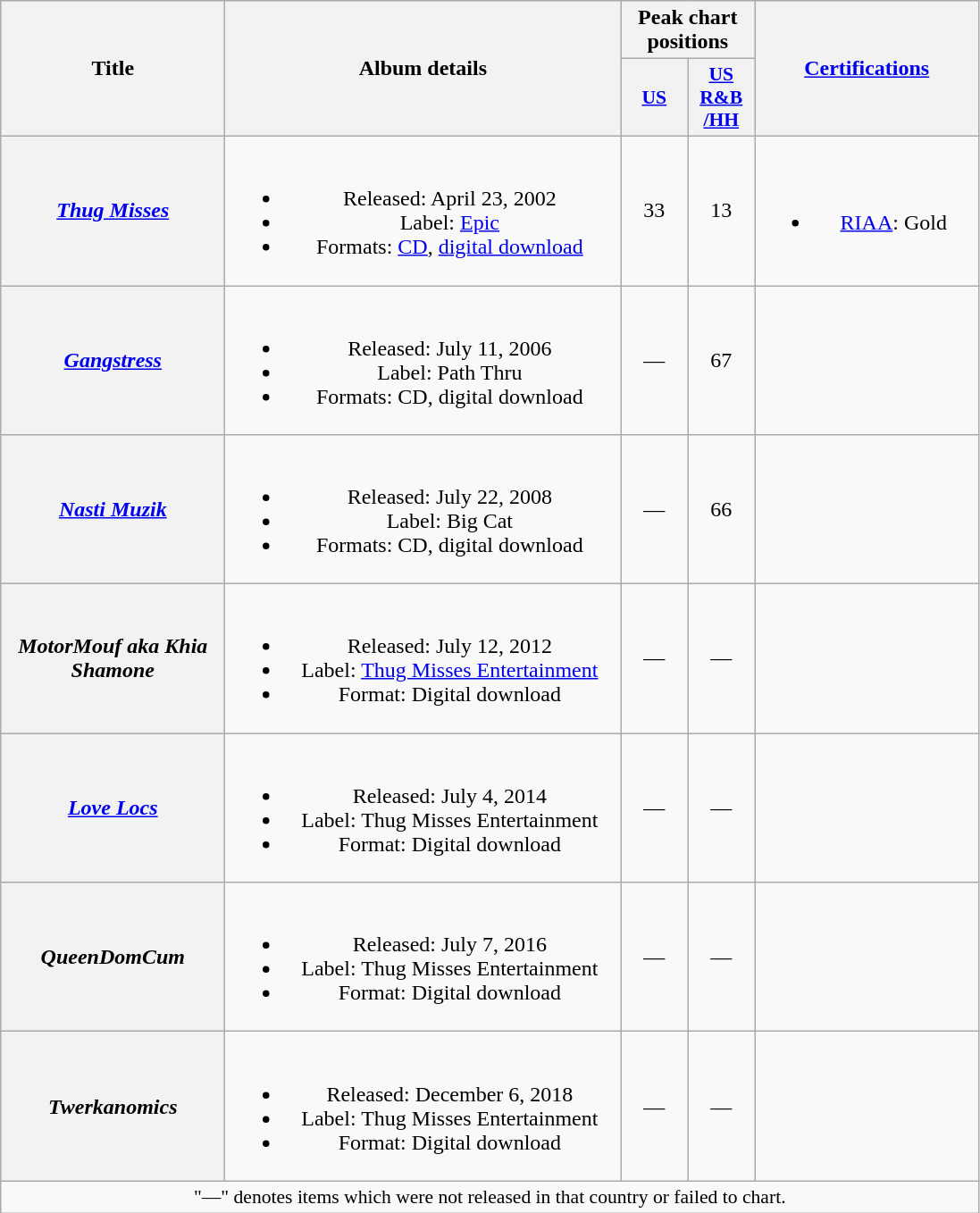<table class="wikitable plainrowheaders" style="text-align:center;">
<tr>
<th scope="col" rowspan="2" style="width:10em;">Title</th>
<th scope="col" rowspan="2" style="width:18em;">Album details</th>
<th scope="col" colspan="2">Peak chart positions</th>
<th scope="col" rowspan="2" style="width:10em;"><a href='#'>Certifications</a></th>
</tr>
<tr>
<th scope="col" style="width:3em;font-size:90%;"><a href='#'>US</a><br></th>
<th scope="col" style="width:3em;font-size:90%;"><a href='#'>US R&B<br>/HH</a><br></th>
</tr>
<tr>
<th scope="row"><em><a href='#'>Thug Misses</a></em></th>
<td><br><ul><li>Released: April 23, 2002</li><li>Label: <a href='#'>Epic</a></li><li>Formats: <a href='#'>CD</a>, <a href='#'>digital download</a></li></ul></td>
<td>33</td>
<td>13</td>
<td><br><ul><li><a href='#'>RIAA</a>: Gold</li></ul></td>
</tr>
<tr>
<th scope="row"><em><a href='#'>Gangstress</a></em></th>
<td><br><ul><li>Released: July 11, 2006</li><li>Label: Path Thru</li><li>Formats: CD, digital download</li></ul></td>
<td>—</td>
<td>67</td>
<td></td>
</tr>
<tr>
<th scope="row"><em><a href='#'>Nasti Muzik</a></em></th>
<td><br><ul><li>Released: July 22, 2008</li><li>Label: Big Cat</li><li>Formats: CD, digital download</li></ul></td>
<td>—</td>
<td>66</td>
<td></td>
</tr>
<tr>
<th scope="row"><em>MotorMouf aka Khia Shamone</em></th>
<td><br><ul><li>Released: July 12, 2012</li><li>Label: <a href='#'>Thug Misses Entertainment</a></li><li>Format: Digital download</li></ul></td>
<td>—</td>
<td>—</td>
<td></td>
</tr>
<tr>
<th scope="row"><em><a href='#'>Love Locs</a></em></th>
<td><br><ul><li>Released: July 4, 2014</li><li>Label: Thug Misses Entertainment</li><li>Format: Digital download</li></ul></td>
<td>—</td>
<td>—</td>
<td></td>
</tr>
<tr>
<th scope="row"><em>QueenDomCum</em></th>
<td><br><ul><li>Released: July 7, 2016</li><li>Label: Thug Misses Entertainment</li><li>Format: Digital download</li></ul></td>
<td>—</td>
<td>—</td>
<td></td>
</tr>
<tr>
<th scope="row"><em>Twerkanomics</em></th>
<td><br><ul><li>Released: December 6, 2018</li><li>Label: Thug Misses Entertainment</li><li>Format: Digital download</li></ul></td>
<td>—</td>
<td>—</td>
<td></td>
</tr>
<tr>
<td colspan="8" style="font-size:90%">"—" denotes items which were not released in that country or failed to chart.</td>
</tr>
</table>
